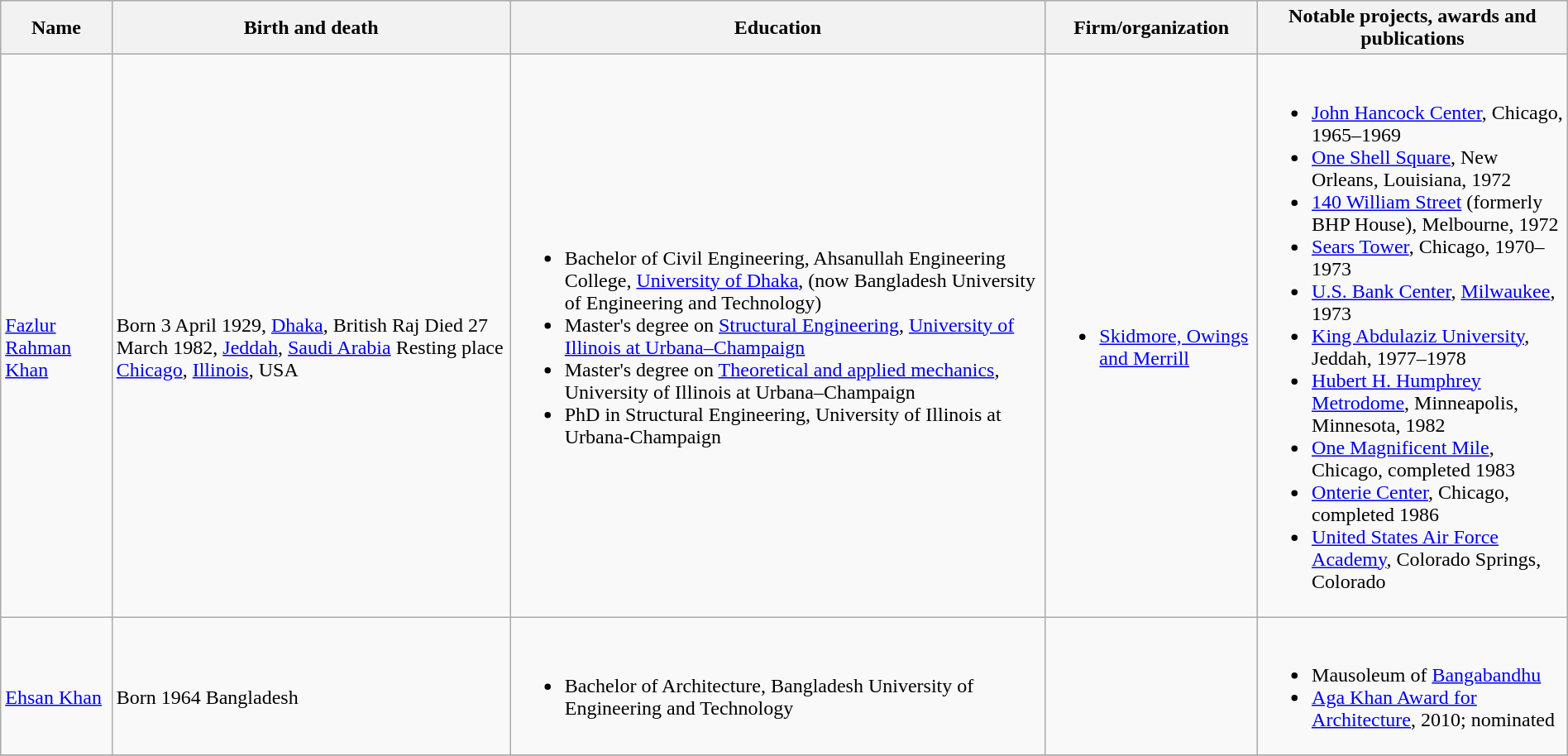<table class="wikitable" width=100%>
<tr bgcolor=#efefef>
<th>Name</th>
<th>Birth and death</th>
<th>Education</th>
<th>Firm/organization</th>
<th>Notable projects, awards and publications</th>
</tr>
<tr>
<td><br><a href='#'>Fazlur Rahman Khan</a></td>
<td><br>Born 3 April 1929, <a href='#'>Dhaka</a>, British Raj
Died 27 March 1982, <a href='#'>Jeddah</a>, <a href='#'>Saudi Arabia</a>
Resting place <a href='#'>Chicago</a>, <a href='#'>Illinois</a>, USA</td>
<td><br><ul><li>Bachelor of Civil Engineering, Ahsanullah Engineering College, <a href='#'>University of Dhaka</a>, (now Bangladesh University of Engineering and Technology)</li><li>Master's degree on <a href='#'>Structural Engineering</a>, <a href='#'>University of Illinois at Urbana–Champaign</a></li><li>Master's degree on <a href='#'>Theoretical and applied mechanics</a>, University of Illinois at Urbana–Champaign</li><li>PhD in Structural Engineering, University of Illinois at Urbana-Champaign</li></ul></td>
<td><br><ul><li><a href='#'>Skidmore, Owings and Merrill</a></li></ul></td>
<td><br><ul><li><a href='#'>John Hancock Center</a>, Chicago, 1965–1969</li><li><a href='#'>One Shell Square</a>, New Orleans, Louisiana, 1972</li><li><a href='#'>140 William Street</a> (formerly BHP House), Melbourne, 1972</li><li><a href='#'>Sears Tower</a>, Chicago, 1970–1973</li><li><a href='#'>U.S. Bank Center</a>, <a href='#'>Milwaukee</a>, 1973</li><li><a href='#'>King Abdulaziz University</a>, Jeddah, 1977–1978</li><li><a href='#'>Hubert H. Humphrey Metrodome</a>, Minneapolis, Minnesota, 1982</li><li><a href='#'>One Magnificent Mile</a>, Chicago, completed 1983</li><li><a href='#'>Onterie Center</a>, Chicago, completed 1986</li><li><a href='#'>United States Air Force Academy</a>, Colorado Springs, Colorado</li></ul></td>
</tr>
<tr>
<td><br><a href='#'>Ehsan Khan</a></td>
<td><br>Born 1964 Bangladesh</td>
<td><br><ul><li>Bachelor of Architecture, Bangladesh University of Engineering and Technology</li></ul></td>
<td></td>
<td><br><ul><li>Mausoleum of <a href='#'>Bangabandhu</a></li><li><a href='#'>Aga Khan Award for Architecture</a>, 2010; nominated</li></ul></td>
</tr>
<tr>
</tr>
</table>
